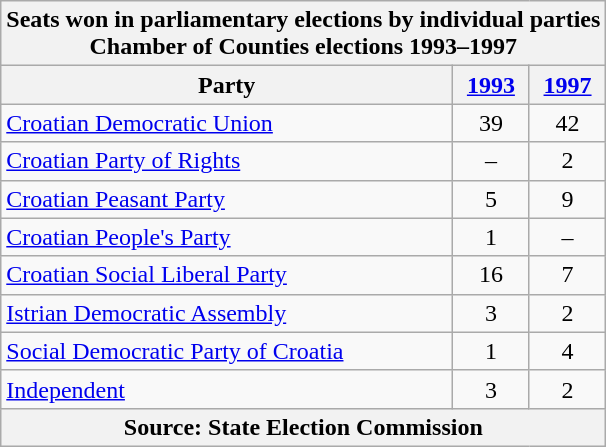<table class="wikitable sortable">
<tr>
<th colspan=3>Seats won in parliamentary elections by individual parties<br>Chamber of Counties elections 1993–1997</th>
</tr>
<tr>
<th>Party</th>
<th><a href='#'>1993</a></th>
<th><a href='#'>1997</a></th>
</tr>
<tr align=center>
<td align=left><a href='#'>Croatian Democratic Union</a></td>
<td>39</td>
<td>42</td>
</tr>
<tr align=center>
<td align=left><a href='#'>Croatian Party of Rights</a></td>
<td>–</td>
<td>2</td>
</tr>
<tr align=center>
<td align=left><a href='#'>Croatian Peasant Party</a></td>
<td>5</td>
<td>9</td>
</tr>
<tr align=center>
<td align=left><a href='#'>Croatian People's Party</a></td>
<td>1</td>
<td>–</td>
</tr>
<tr align=center>
<td align=left><a href='#'>Croatian Social Liberal Party</a></td>
<td>16</td>
<td>7</td>
</tr>
<tr align=center>
<td align=left><a href='#'>Istrian Democratic Assembly</a></td>
<td>3</td>
<td>2</td>
</tr>
<tr align=center>
<td align=left><a href='#'>Social Democratic Party of Croatia</a></td>
<td>1</td>
<td>4</td>
</tr>
<tr align=center>
<td align=left><a href='#'>Independent</a></td>
<td>3</td>
<td>2</td>
</tr>
<tr>
<th colspan=7>Source: State Election Commission</th>
</tr>
</table>
